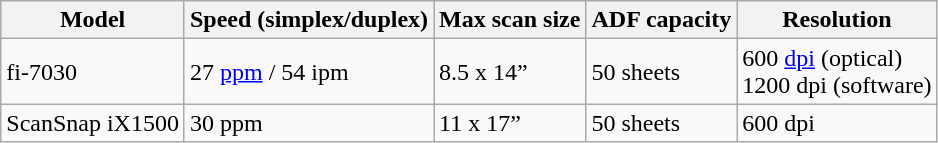<table class="wikitable">
<tr>
<th>Model</th>
<th>Speed (simplex/duplex)</th>
<th>Max scan size</th>
<th>ADF capacity</th>
<th>Resolution</th>
</tr>
<tr>
<td>fi-7030</td>
<td>27 <a href='#'>ppm</a> / 54 ipm</td>
<td>8.5 x 14”</td>
<td>50 sheets</td>
<td>600 <a href='#'>dpi</a> (optical)<br>1200 dpi (software)</td>
</tr>
<tr>
<td>ScanSnap iX1500</td>
<td>30 ppm</td>
<td>11 x 17”</td>
<td>50 sheets</td>
<td>600 dpi</td>
</tr>
</table>
